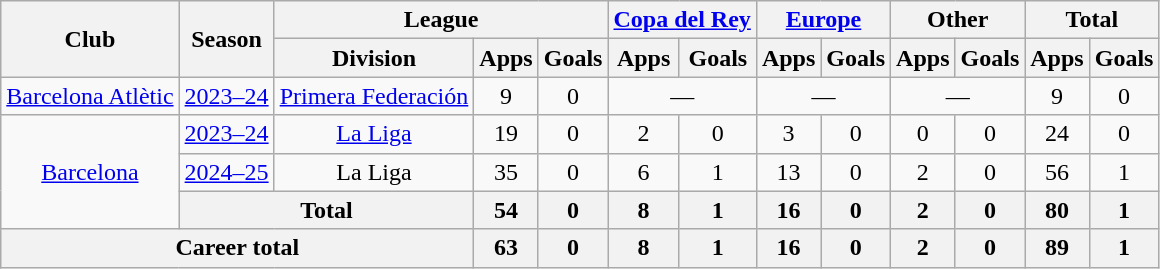<table class="wikitable" Style="text-align: center">
<tr>
<th rowspan="2">Club</th>
<th rowspan="2">Season</th>
<th colspan="3">League</th>
<th colspan="2"><a href='#'>Copa del Rey</a></th>
<th colspan="2"><a href='#'>Europe</a></th>
<th colspan="2">Other</th>
<th colspan="2">Total</th>
</tr>
<tr>
<th>Division</th>
<th>Apps</th>
<th>Goals</th>
<th>Apps</th>
<th>Goals</th>
<th>Apps</th>
<th>Goals</th>
<th>Apps</th>
<th>Goals</th>
<th>Apps</th>
<th>Goals</th>
</tr>
<tr>
<td><a href='#'>Barcelona Atlètic</a></td>
<td><a href='#'>2023–24</a></td>
<td><a href='#'>Primera Federación</a></td>
<td>9</td>
<td>0</td>
<td colspan="2">—</td>
<td colspan="2">—</td>
<td colspan="2">—</td>
<td>9</td>
<td>0</td>
</tr>
<tr>
<td rowspan="3"><a href='#'>Barcelona</a></td>
<td><a href='#'>2023–24</a></td>
<td><a href='#'>La Liga</a></td>
<td>19</td>
<td>0</td>
<td>2</td>
<td>0</td>
<td>3</td>
<td>0</td>
<td>0</td>
<td>0</td>
<td>24</td>
<td>0</td>
</tr>
<tr>
<td><a href='#'>2024–25</a></td>
<td>La Liga</td>
<td>35</td>
<td>0</td>
<td>6</td>
<td>1</td>
<td>13</td>
<td>0</td>
<td>2</td>
<td>0</td>
<td>56</td>
<td>1</td>
</tr>
<tr>
<th colspan="2">Total</th>
<th>54</th>
<th>0</th>
<th>8</th>
<th>1</th>
<th>16</th>
<th>0</th>
<th>2</th>
<th>0</th>
<th>80</th>
<th>1</th>
</tr>
<tr>
<th colspan="3">Career total</th>
<th>63</th>
<th>0</th>
<th>8</th>
<th>1</th>
<th>16</th>
<th>0</th>
<th>2</th>
<th>0</th>
<th>89</th>
<th>1</th>
</tr>
</table>
